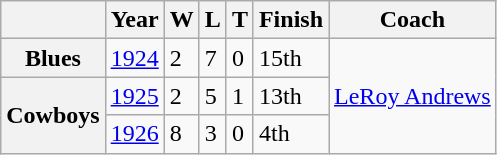<table class="wikitable">
<tr>
<th></th>
<th>Year</th>
<th>W</th>
<th>L</th>
<th>T</th>
<th>Finish</th>
<th>Coach</th>
</tr>
<tr>
<th>Blues</th>
<td><a href='#'>1924</a></td>
<td>2</td>
<td>7</td>
<td>0</td>
<td>15th</td>
<td rowspan="3"><a href='#'>LeRoy Andrews</a></td>
</tr>
<tr>
<th rowspan="2">Cowboys</th>
<td><a href='#'>1925</a></td>
<td>2</td>
<td>5</td>
<td>1</td>
<td>13th</td>
</tr>
<tr>
<td><a href='#'>1926</a></td>
<td>8</td>
<td>3</td>
<td>0</td>
<td>4th</td>
</tr>
</table>
